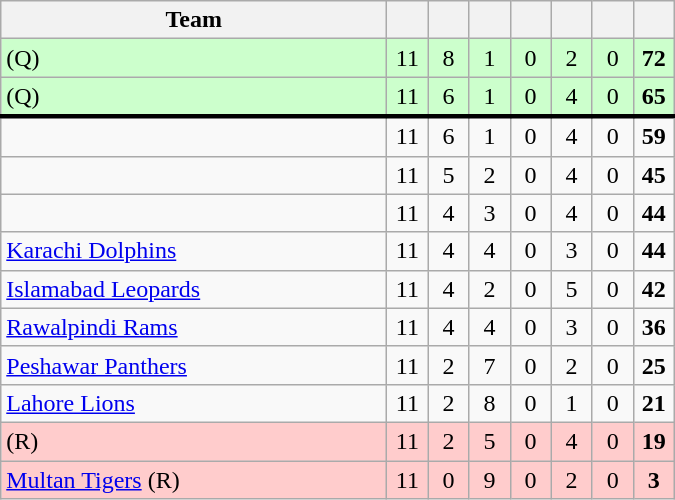<table class="wikitable sortable" style="text-align: center">
<tr>
<th style="width:250px;">Team</th>
<th style="width:20px;"></th>
<th style="width:20px;"></th>
<th style="width:20px;"></th>
<th style="width:20px;"></th>
<th style="width:20px;"></th>
<th style="width:20px;"></th>
<th style="width:20px;"></th>
</tr>
<tr bgcolor="#ccffcc">
<td style="text-align:left"> (Q)</td>
<td>11</td>
<td>8</td>
<td>1</td>
<td>0</td>
<td>2</td>
<td>0</td>
<td><strong>72</strong></td>
</tr>
<tr bgcolor="#ccffcc">
<td style="text-align:left"> (Q)</td>
<td>11</td>
<td>6</td>
<td>1</td>
<td>0</td>
<td>4</td>
<td>0</td>
<td><strong>65</strong></td>
</tr>
<tr style="border-top:solid #000000">
<td style="text-align:left"></td>
<td>11</td>
<td>6</td>
<td>1</td>
<td>0</td>
<td>4</td>
<td>0</td>
<td><strong>59</strong></td>
</tr>
<tr>
<td style="text-align:left"></td>
<td>11</td>
<td>5</td>
<td>2</td>
<td>0</td>
<td>4</td>
<td>0</td>
<td><strong>45</strong></td>
</tr>
<tr>
<td style="text-align:left"></td>
<td>11</td>
<td>4</td>
<td>3</td>
<td>0</td>
<td>4</td>
<td>0</td>
<td><strong>44</strong></td>
</tr>
<tr>
<td style="text-align:left"><a href='#'>Karachi Dolphins</a></td>
<td>11</td>
<td>4</td>
<td>4</td>
<td>0</td>
<td>3</td>
<td>0</td>
<td><strong>44</strong></td>
</tr>
<tr>
<td style="text-align:left"><a href='#'>Islamabad Leopards</a></td>
<td>11</td>
<td>4</td>
<td>2</td>
<td>0</td>
<td>5</td>
<td>0</td>
<td><strong>42</strong></td>
</tr>
<tr>
<td style="text-align:left"><a href='#'>Rawalpindi Rams</a></td>
<td>11</td>
<td>4</td>
<td>4</td>
<td>0</td>
<td>3</td>
<td>0</td>
<td><strong>36</strong></td>
</tr>
<tr>
<td style="text-align:left"><a href='#'>Peshawar Panthers</a></td>
<td>11</td>
<td>2</td>
<td>7</td>
<td>0</td>
<td>2</td>
<td>0</td>
<td><strong>25</strong></td>
</tr>
<tr>
<td style="text-align:left"><a href='#'>Lahore Lions</a></td>
<td>11</td>
<td>2</td>
<td>8</td>
<td>0</td>
<td>1</td>
<td>0</td>
<td><strong>21</strong></td>
</tr>
<tr bgcolor="#ffcccc">
<td style="text-align:left"> (R)</td>
<td>11</td>
<td>2</td>
<td>5</td>
<td>0</td>
<td>4</td>
<td>0</td>
<td><strong>19</strong></td>
</tr>
<tr bgcolor="#ffcccc">
<td style="text-align:left"><a href='#'>Multan Tigers</a> (R)</td>
<td>11</td>
<td>0</td>
<td>9</td>
<td>0</td>
<td>2</td>
<td>0</td>
<td><strong>3</strong></td>
</tr>
</table>
